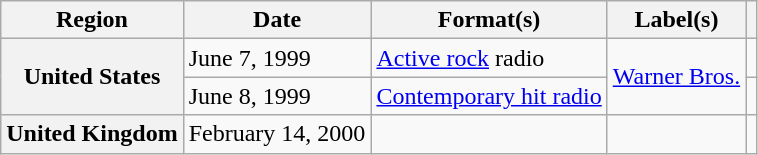<table class="wikitable plainrowheaders">
<tr>
<th scope="col">Region</th>
<th scope="col">Date</th>
<th scope="col">Format(s)</th>
<th scope="col">Label(s)</th>
<th scope="col"></th>
</tr>
<tr>
<th scope="row" rowspan="2">United States</th>
<td>June 7, 1999</td>
<td><a href='#'>Active rock</a> radio</td>
<td rowspan="2"><a href='#'>Warner Bros.</a></td>
<td align="center"></td>
</tr>
<tr>
<td>June 8, 1999</td>
<td><a href='#'>Contemporary hit radio</a></td>
<td align="center"></td>
</tr>
<tr>
<th scope="row">United Kingdom</th>
<td>February 14, 2000</td>
<td></td>
<td></td>
<td align="center"></td>
</tr>
</table>
